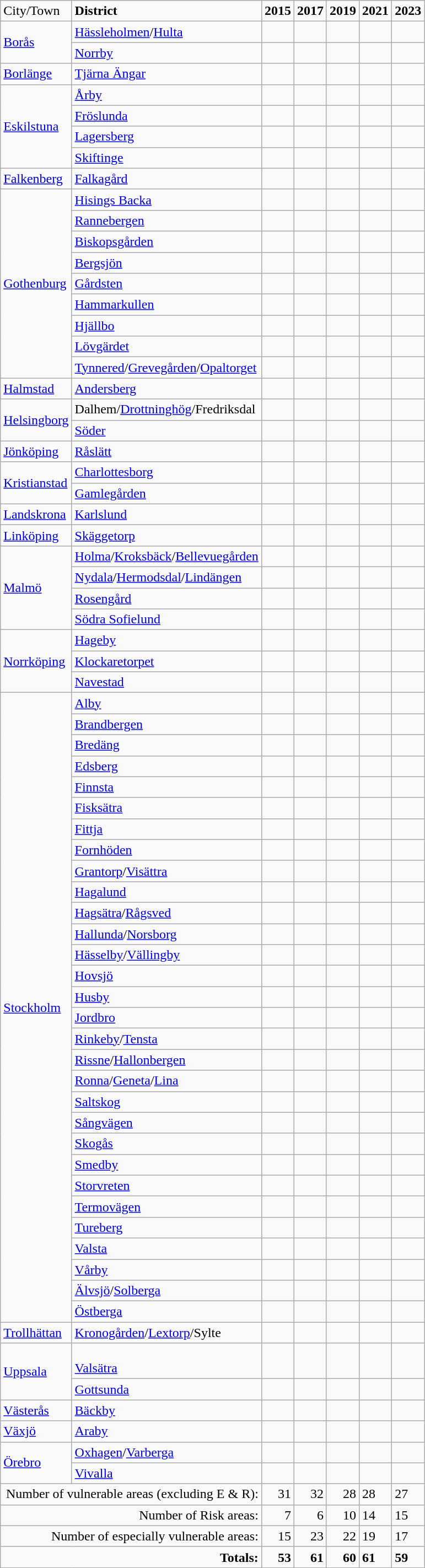<table class="wikitable">
<tr>
<td>City/Town</td>
<td><strong>District</strong></td>
<td><strong>2015</strong></td>
<td><strong>2017</strong></td>
<td><strong>2019</strong></td>
<td><strong>2021</strong></td>
<td><strong>2023</strong></td>
</tr>
<tr>
<td rowspan="2"><a href='#'>Borås</a></td>
<td><a href='#'>Hässleholmen</a>/<a href='#'>Hulta</a></td>
<td></td>
<td></td>
<td></td>
<td></td>
<td></td>
</tr>
<tr>
<td><a href='#'>Norrby</a></td>
<td></td>
<td></td>
<td></td>
<td></td>
<td></td>
</tr>
<tr>
<td><a href='#'>Borlänge</a></td>
<td><a href='#'>Tjärna Ängar</a></td>
<td></td>
<td></td>
<td></td>
<td></td>
<td></td>
</tr>
<tr>
<td rowspan="4"><a href='#'>Eskilstuna</a></td>
<td><a href='#'>Årby</a></td>
<td></td>
<td></td>
<td></td>
<td></td>
<td></td>
</tr>
<tr>
<td><a href='#'>Fröslunda</a></td>
<td></td>
<td></td>
<td></td>
<td></td>
<td></td>
</tr>
<tr>
<td><a href='#'>Lagersberg</a></td>
<td></td>
<td></td>
<td></td>
<td></td>
<td></td>
</tr>
<tr>
<td><a href='#'>Skiftinge</a></td>
<td></td>
<td></td>
<td></td>
<td></td>
<td></td>
</tr>
<tr>
<td><a href='#'>Falkenberg</a></td>
<td><a href='#'>Falkagård</a></td>
<td></td>
<td></td>
<td></td>
<td></td>
<td></td>
</tr>
<tr>
<td rowspan="9"><a href='#'>Gothenburg</a></td>
<td><a href='#'>Hisings Backa</a></td>
<td></td>
<td></td>
<td></td>
<td></td>
<td></td>
</tr>
<tr>
<td><a href='#'>Rannebergen</a></td>
<td></td>
<td></td>
<td></td>
<td></td>
<td></td>
</tr>
<tr>
<td><a href='#'>Biskopsgården</a></td>
<td></td>
<td></td>
<td></td>
<td></td>
<td></td>
</tr>
<tr>
<td><a href='#'>Bergsjön</a></td>
<td></td>
<td></td>
<td></td>
<td></td>
<td></td>
</tr>
<tr>
<td><a href='#'>Gårdsten</a></td>
<td></td>
<td></td>
<td></td>
<td></td>
<td></td>
</tr>
<tr>
<td><a href='#'>Hammarkullen</a></td>
<td></td>
<td></td>
<td></td>
<td></td>
<td></td>
</tr>
<tr>
<td><a href='#'>Hjällbo</a></td>
<td></td>
<td></td>
<td></td>
<td></td>
<td></td>
</tr>
<tr>
<td><a href='#'>Lövgärdet</a></td>
<td></td>
<td></td>
<td></td>
<td></td>
<td></td>
</tr>
<tr>
<td><a href='#'>Tynnered</a>/<a href='#'>Grevegården</a>/<a href='#'>Opaltorget</a></td>
<td></td>
<td></td>
<td></td>
<td></td>
<td></td>
</tr>
<tr>
<td><a href='#'>Halmstad</a></td>
<td><a href='#'>Andersberg</a></td>
<td></td>
<td></td>
<td></td>
<td></td>
<td></td>
</tr>
<tr>
<td rowspan="2"><a href='#'>Helsingborg</a></td>
<td>Dalhem/<a href='#'>Drottninghög</a>/Fredriksdal</td>
<td></td>
<td></td>
<td></td>
<td></td>
<td></td>
</tr>
<tr>
<td><a href='#'>Söder</a></td>
<td></td>
<td></td>
<td></td>
<td></td>
<td></td>
</tr>
<tr>
<td><a href='#'>Jönköping</a></td>
<td><a href='#'>Råslätt</a></td>
<td></td>
<td></td>
<td></td>
<td></td>
<td></td>
</tr>
<tr>
<td rowspan="2"><a href='#'>Kristianstad</a></td>
<td><a href='#'>Charlottesborg</a></td>
<td></td>
<td></td>
<td></td>
<td></td>
<td></td>
</tr>
<tr>
<td><a href='#'>Gamlegården</a></td>
<td></td>
<td></td>
<td></td>
<td></td>
<td></td>
</tr>
<tr>
<td><a href='#'>Landskrona</a></td>
<td><a href='#'>Karlslund</a></td>
<td></td>
<td></td>
<td></td>
<td></td>
<td></td>
</tr>
<tr>
<td><a href='#'>Linköping</a></td>
<td><a href='#'>Skäggetorp</a></td>
<td></td>
<td></td>
<td></td>
<td></td>
<td></td>
</tr>
<tr>
<td rowspan="4"><a href='#'>Malmö</a></td>
<td><a href='#'>Holma</a>/<a href='#'>Kroksbäck</a>/<a href='#'>Bellevuegården</a></td>
<td></td>
<td></td>
<td></td>
<td></td>
<td></td>
</tr>
<tr>
<td><a href='#'>Nydala</a>/<a href='#'>Hermodsdal</a>/<a href='#'>Lindängen</a></td>
<td></td>
<td></td>
<td></td>
<td></td>
<td></td>
</tr>
<tr>
<td><a href='#'>Rosengård</a></td>
<td></td>
<td></td>
<td></td>
<td></td>
<td></td>
</tr>
<tr>
<td><a href='#'>Södra Sofielund</a></td>
<td></td>
<td></td>
<td></td>
<td></td>
<td></td>
</tr>
<tr>
<td rowspan="3"><a href='#'>Norrköping</a></td>
<td><a href='#'>Hageby</a></td>
<td></td>
<td></td>
<td></td>
<td></td>
<td></td>
</tr>
<tr>
<td><a href='#'>Klockaretorpet</a></td>
<td></td>
<td></td>
<td></td>
<td></td>
<td></td>
</tr>
<tr>
<td><a href='#'>Navestad</a></td>
<td></td>
<td></td>
<td></td>
<td></td>
<td></td>
</tr>
<tr>
<td rowspan="30"><a href='#'>Stockholm</a></td>
<td><a href='#'>Alby</a></td>
<td></td>
<td></td>
<td></td>
<td></td>
<td></td>
</tr>
<tr>
<td><a href='#'>Brandbergen</a></td>
<td></td>
<td></td>
<td></td>
<td></td>
<td></td>
</tr>
<tr>
<td><a href='#'>Bredäng</a></td>
<td></td>
<td></td>
<td></td>
<td></td>
<td></td>
</tr>
<tr>
<td><a href='#'>Edsberg</a></td>
<td></td>
<td></td>
<td></td>
<td></td>
<td></td>
</tr>
<tr>
<td><a href='#'>Finnsta</a></td>
<td></td>
<td></td>
<td></td>
<td></td>
<td></td>
</tr>
<tr>
<td><a href='#'>Fisksätra</a></td>
<td></td>
<td></td>
<td></td>
<td></td>
<td></td>
</tr>
<tr>
<td><a href='#'>Fittja</a></td>
<td></td>
<td></td>
<td></td>
<td></td>
<td></td>
</tr>
<tr>
<td><a href='#'>Fornhöden</a></td>
<td></td>
<td></td>
<td></td>
<td></td>
<td></td>
</tr>
<tr>
<td><a href='#'>Grantorp</a>/<a href='#'>Visättra</a></td>
<td></td>
<td></td>
<td></td>
<td></td>
<td></td>
</tr>
<tr>
<td><a href='#'>Hagalund</a></td>
<td></td>
<td></td>
<td></td>
<td></td>
<td></td>
</tr>
<tr>
<td><a href='#'>Hagsätra</a>/<a href='#'>Rågsved</a></td>
<td></td>
<td></td>
<td></td>
<td></td>
<td></td>
</tr>
<tr>
<td><a href='#'>Hallunda</a>/<a href='#'>Norsborg</a></td>
<td></td>
<td></td>
<td></td>
<td></td>
<td></td>
</tr>
<tr>
<td><a href='#'>Hässelby</a>/<a href='#'>Vällingby</a></td>
<td></td>
<td></td>
<td></td>
<td></td>
<td></td>
</tr>
<tr>
<td><a href='#'>Hovsjö</a></td>
<td></td>
<td></td>
<td></td>
<td></td>
<td></td>
</tr>
<tr>
<td><a href='#'>Husby</a></td>
<td></td>
<td></td>
<td></td>
<td></td>
<td></td>
</tr>
<tr>
<td><a href='#'>Jordbro</a></td>
<td></td>
<td></td>
<td></td>
<td></td>
<td></td>
</tr>
<tr>
<td><a href='#'>Rinkeby</a>/<a href='#'>Tensta</a></td>
<td></td>
<td></td>
<td></td>
<td></td>
<td></td>
</tr>
<tr>
<td><a href='#'>Rissne</a>/<a href='#'>Hallonbergen</a></td>
<td></td>
<td></td>
<td></td>
<td></td>
<td></td>
</tr>
<tr>
<td><a href='#'>Ronna</a>/<a href='#'>Geneta</a>/<a href='#'>Lina</a></td>
<td></td>
<td></td>
<td></td>
<td></td>
<td></td>
</tr>
<tr>
<td><a href='#'>Saltskog</a></td>
<td></td>
<td></td>
<td></td>
<td></td>
<td></td>
</tr>
<tr>
<td><a href='#'>Sångvägen</a></td>
<td></td>
<td></td>
<td></td>
<td></td>
<td></td>
</tr>
<tr>
<td><a href='#'>Skogås</a></td>
<td></td>
<td></td>
<td></td>
<td></td>
<td></td>
</tr>
<tr>
<td><a href='#'>Smedby</a></td>
<td></td>
<td></td>
<td></td>
<td></td>
<td></td>
</tr>
<tr>
<td><a href='#'>Storvreten</a></td>
<td></td>
<td></td>
<td></td>
<td></td>
<td></td>
</tr>
<tr>
<td><a href='#'>Termovägen</a></td>
<td></td>
<td></td>
<td></td>
<td></td>
<td></td>
</tr>
<tr>
<td><a href='#'>Tureberg</a></td>
<td></td>
<td></td>
<td></td>
<td></td>
<td></td>
</tr>
<tr>
<td><a href='#'>Valsta</a></td>
<td></td>
<td></td>
<td></td>
<td></td>
<td></td>
</tr>
<tr>
<td><a href='#'>Vårby</a></td>
<td></td>
<td></td>
<td></td>
<td></td>
<td></td>
</tr>
<tr>
<td><a href='#'>Älvsjö</a>/<a href='#'>Solberga</a></td>
<td></td>
<td></td>
<td></td>
<td></td>
<td></td>
</tr>
<tr>
<td><a href='#'>Östberga</a></td>
<td></td>
<td></td>
<td></td>
<td></td>
<td></td>
</tr>
<tr>
<td><a href='#'>Trollhättan</a></td>
<td><a href='#'>Kronogården</a>/<a href='#'>Lextorp</a>/Sylte</td>
<td></td>
<td></td>
<td></td>
<td></td>
<td></td>
</tr>
<tr>
<td rowspan="2"><a href='#'>Uppsala</a></td>
<td><br><a href='#'>Valsätra</a></td>
<td></td>
<td></td>
<td></td>
<td></td>
<td></td>
</tr>
<tr>
<td><a href='#'>Gottsunda</a></td>
<td></td>
<td></td>
<td></td>
<td></td>
<td></td>
</tr>
<tr>
<td><a href='#'>Västerås</a></td>
<td><a href='#'>Bäckby</a></td>
<td></td>
<td></td>
<td></td>
<td></td>
<td></td>
</tr>
<tr>
<td><a href='#'>Växjö</a></td>
<td><a href='#'>Araby</a></td>
<td></td>
<td></td>
<td></td>
<td></td>
<td></td>
</tr>
<tr>
<td rowspan="2"><a href='#'>Örebro</a></td>
<td><a href='#'>Oxhagen</a>/<a href='#'>Varberga</a></td>
<td></td>
<td></td>
<td></td>
<td></td>
<td></td>
</tr>
<tr>
<td><a href='#'>Vivalla</a></td>
<td></td>
<td></td>
<td></td>
<td></td>
<td></td>
</tr>
<tr>
<td colspan="2" style="text-align:right;">Number of vulnerable areas (excluding E & R): </td>
<td style="text-align:right;">31</td>
<td style="text-align:right;">32</td>
<td style="text-align:right;">28</td>
<td>28</td>
<td>27</td>
</tr>
<tr>
<td colspan="2" style="text-align:right;">Number of Risk areas: </td>
<td style="text-align:right;">7</td>
<td style="text-align:right;">6</td>
<td style="text-align:right;">10</td>
<td>14</td>
<td>15</td>
</tr>
<tr>
<td colspan="2" style="text-align:right;">Number of especially vulnerable areas: </td>
<td style="text-align:right;">15</td>
<td style="text-align:right;">23</td>
<td style="text-align:right;">22</td>
<td>19</td>
<td>17</td>
</tr>
<tr>
<td colspan="2" style="text-align:right;"><strong>Totals:</strong></td>
<td style="text-align:right;"><strong>53</strong></td>
<td style="text-align:right;"><strong>61</strong></td>
<td style="text-align:right;"><strong>60</strong></td>
<td><strong>61</strong></td>
<td><strong>59</strong></td>
</tr>
</table>
